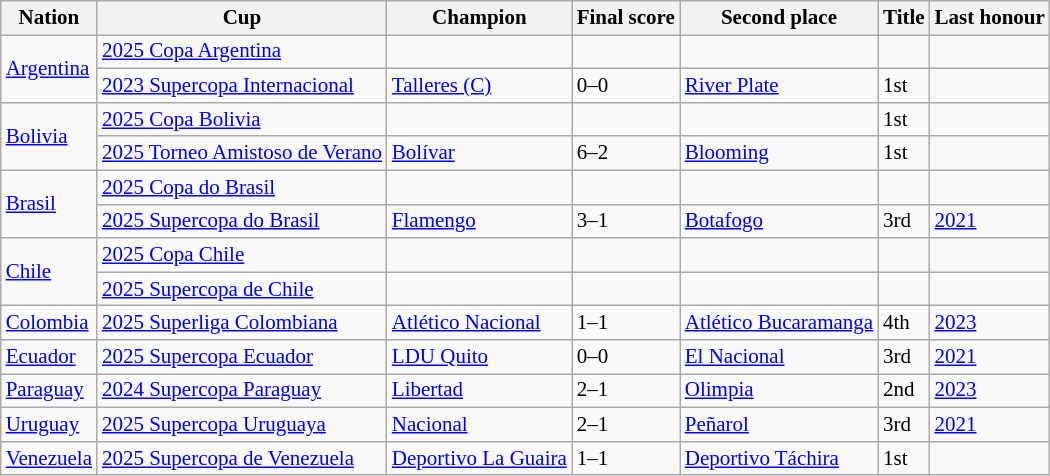<table class=wikitable style="font-size:14px">
<tr>
<th>Nation</th>
<th>Cup</th>
<th>Champion</th>
<th>Final score</th>
<th>Second place</th>
<th data-sort-type="number">Title</th>
<th>Last honour</th>
</tr>
<tr>
<td rowspan="2" align=left> <a href='#'>Argentina</a></td>
<td align=left><a href='#'>2025 Copa Argentina</a></td>
<td></td>
<td></td>
<td></td>
<td></td>
<td></td>
</tr>
<tr>
<td align=left><a href='#'>2023 Supercopa Internacional</a></td>
<td><a href='#'>Talleres (C)</a></td>
<td>0–0 </td>
<td><a href='#'>River Plate</a></td>
<td>1st</td>
<td></td>
</tr>
<tr>
<td rowspan="2" align=left> <a href='#'>Bolivia</a></td>
<td align=left><a href='#'>2025 Copa Bolivia</a></td>
<td></td>
<td></td>
<td></td>
<td>1st</td>
<td></td>
</tr>
<tr>
<td align=left><a href='#'>2025 Torneo Amistoso de Verano</a></td>
<td><a href='#'>Bolívar</a></td>
<td>6–2</td>
<td><a href='#'>Blooming</a></td>
<td>1st</td>
<td></td>
</tr>
<tr>
<td rowspan="2" align=left> <a href='#'>Brasil</a></td>
<td align=left><a href='#'>2025 Copa do Brasil</a></td>
<td></td>
<td></td>
<td></td>
<td></td>
<td></td>
</tr>
<tr>
<td align=left><a href='#'>2025 Supercopa do Brasil</a></td>
<td><a href='#'>Flamengo</a></td>
<td>3–1</td>
<td><a href='#'>Botafogo</a></td>
<td>3rd</td>
<td><a href='#'>2021</a></td>
</tr>
<tr>
<td rowspan="2" align=left> <a href='#'>Chile</a></td>
<td align=left><a href='#'>2025 Copa Chile</a></td>
<td></td>
<td></td>
<td></td>
<td></td>
<td></td>
</tr>
<tr>
<td align=left><a href='#'>2025 Supercopa de Chile</a></td>
<td></td>
<td></td>
<td></td>
<td></td>
<td></td>
</tr>
<tr>
<td align=left> <a href='#'>Colombia</a></td>
<td align=left><a href='#'>2025 Superliga Colombiana</a></td>
<td><a href='#'>Atlético Nacional</a></td>
<td>1–1 </td>
<td><a href='#'>Atlético Bucaramanga</a></td>
<td>4th</td>
<td><a href='#'>2023</a></td>
</tr>
<tr>
<td align=left> <a href='#'>Ecuador</a></td>
<td align=left><a href='#'>2025 Supercopa Ecuador</a></td>
<td><a href='#'>LDU Quito</a></td>
<td>0–0 </td>
<td><a href='#'>El Nacional</a></td>
<td>3rd</td>
<td><a href='#'>2021</a></td>
</tr>
<tr>
<td align=left> <a href='#'>Paraguay</a></td>
<td align=left><a href='#'>2024 Supercopa Paraguay</a></td>
<td><a href='#'>Libertad</a></td>
<td>2–1</td>
<td><a href='#'>Olimpia</a></td>
<td>2nd</td>
<td><a href='#'>2023</a></td>
</tr>
<tr>
<td align=left> <a href='#'>Uruguay</a></td>
<td align=left><a href='#'>2025 Supercopa Uruguaya</a></td>
<td><a href='#'>Nacional</a></td>
<td>2–1</td>
<td><a href='#'>Peñarol</a></td>
<td>3rd</td>
<td><a href='#'>2021</a></td>
</tr>
<tr>
<td align=left> <a href='#'>Venezuela</a></td>
<td align=left><a href='#'>2025 Supercopa de Venezuela</a></td>
<td><a href='#'>Deportivo La Guaira</a></td>
<td>1–1  </td>
<td><a href='#'>Deportivo Táchira</a></td>
<td>1st</td>
<td></td>
</tr>
</table>
